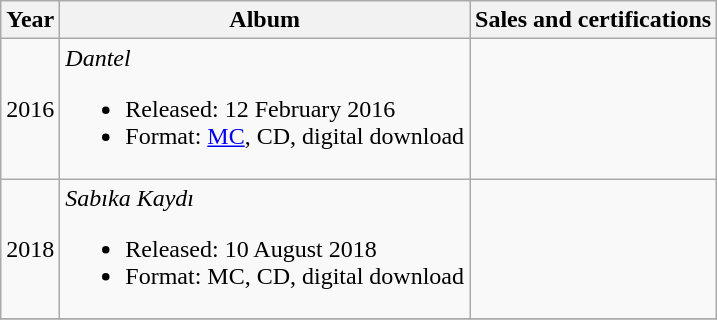<table class="wikitable">
<tr>
<th>Year</th>
<th>Album</th>
<th>Sales and certifications</th>
</tr>
<tr>
<td>2016</td>
<td><em>Dantel</em><br><ul><li>Released: 12 February 2016</li><li>Format: <a href='#'>MC</a>, CD, digital download</li></ul></td>
<td></td>
</tr>
<tr>
<td>2018</td>
<td><em>Sabıka Kaydı</em><br><ul><li>Released: 10 August 2018</li><li>Format: MC, CD, digital download</li></ul></td>
<td></td>
</tr>
<tr>
</tr>
</table>
